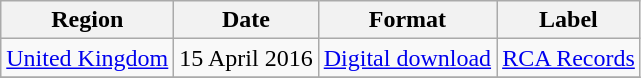<table class=wikitable>
<tr>
<th>Region</th>
<th>Date</th>
<th>Format</th>
<th>Label</th>
</tr>
<tr>
<td><a href='#'>United Kingdom</a></td>
<td>15 April 2016</td>
<td><a href='#'>Digital download</a></td>
<td><a href='#'>RCA Records</a></td>
</tr>
<tr>
</tr>
</table>
